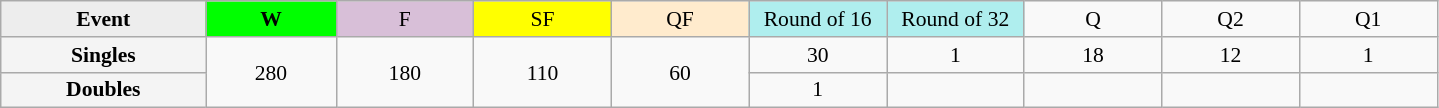<table class=wikitable style=font-size:90%;text-align:center>
<tr>
<td style="width:130px; background:#ededed;"><strong>Event</strong></td>
<td style="width:80px; background:lime;"><strong>W</strong></td>
<td style="width:85px; background:thistle;">F</td>
<td style="width:85px; background:#ff0;">SF</td>
<td style="width:85px; background:#ffebcd;">QF</td>
<td style="width:85px; background:#afeeee;">Round of 16</td>
<td style="width:85px; background:#afeeee;">Round of 32</td>
<td width=85>Q</td>
<td width=85>Q2</td>
<td width=85>Q1</td>
</tr>
<tr>
<th style="background:#f4f4f4;">Singles</th>
<td rowspan=2>280</td>
<td rowspan=2>180</td>
<td rowspan=2>110</td>
<td rowspan=2>60</td>
<td>30</td>
<td>1</td>
<td>18</td>
<td>12</td>
<td>1</td>
</tr>
<tr>
<th style="background:#f4f4f4;">Doubles</th>
<td>1</td>
<td></td>
<td></td>
<td></td>
<td></td>
</tr>
</table>
